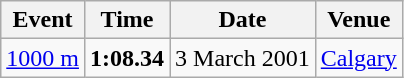<table class="wikitable">
<tr>
<th>Event</th>
<th>Time</th>
<th>Date</th>
<th>Venue</th>
</tr>
<tr>
<td><a href='#'>1000 m</a></td>
<td><strong>1:08.34</strong></td>
<td>3 March 2001</td>
<td align=left> <a href='#'>Calgary</a></td>
</tr>
</table>
